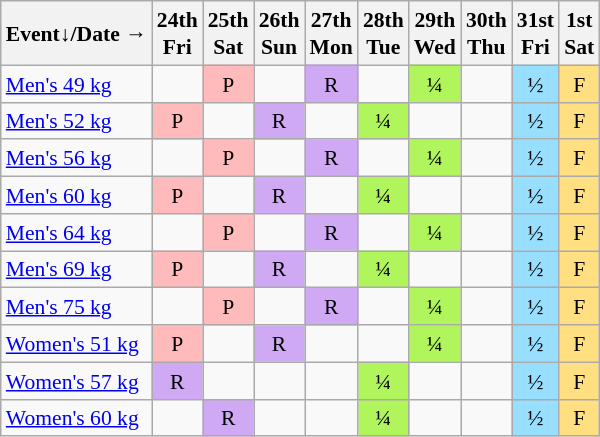<table class="wikitable" style="margin:0.5em auto; font-size:90%; line-height:1.25em; text-align:center;">
<tr>
<th>Event↓/Date →</th>
<th>24th<br>Fri</th>
<th>25th<br>Sat</th>
<th>26th<br>Sun</th>
<th>27th<br>Mon</th>
<th>28th<br>Tue</th>
<th>29th<br>Wed</th>
<th>30th<br>Thu</th>
<th>31st<br>Fri</th>
<th>1st<br>Sat</th>
</tr>
<tr>
<td align="left"><a href='#'>Men's 49 kg</a></td>
<td></td>
<td bgcolor="#FFBBBB">P</td>
<td></td>
<td bgcolor="#D0A9F5">R</td>
<td></td>
<td bgcolor="#AFF55B">¼</td>
<td></td>
<td bgcolor="#97DEFF">½</td>
<td bgcolor="#FFDF80">F</td>
</tr>
<tr>
<td align="left"><a href='#'>Men's 52 kg</a></td>
<td bgcolor="#FFBBBB">P</td>
<td></td>
<td bgcolor="#D0A9F5">R</td>
<td></td>
<td bgcolor="#AFF55B">¼</td>
<td></td>
<td></td>
<td bgcolor="#97DEFF">½</td>
<td bgcolor="#FFDF80">F</td>
</tr>
<tr>
<td align="left"><a href='#'>Men's 56 kg</a></td>
<td></td>
<td bgcolor="#FFBBBB">P</td>
<td></td>
<td bgcolor="#D0A9F5">R</td>
<td></td>
<td bgcolor="#AFF55B">¼</td>
<td></td>
<td bgcolor="#97DEFF">½</td>
<td bgcolor="#FFDF80">F</td>
</tr>
<tr>
<td align="left"><a href='#'>Men's 60 kg</a></td>
<td bgcolor="#FFBBBB">P</td>
<td></td>
<td bgcolor="#D0A9F5">R</td>
<td></td>
<td bgcolor="#AFF55B">¼</td>
<td></td>
<td></td>
<td bgcolor="#97DEFF">½</td>
<td bgcolor="#FFDF80">F</td>
</tr>
<tr>
<td align="left"><a href='#'>Men's 64 kg</a></td>
<td></td>
<td bgcolor="#FFBBBB">P</td>
<td></td>
<td bgcolor="#D0A9F5">R</td>
<td></td>
<td bgcolor="#AFF55B">¼</td>
<td></td>
<td bgcolor="#97DEFF">½</td>
<td bgcolor="#FFDF80">F</td>
</tr>
<tr>
<td align="left"><a href='#'>Men's 69 kg</a></td>
<td bgcolor="#FFBBBB">P</td>
<td></td>
<td bgcolor="#D0A9F5">R</td>
<td></td>
<td bgcolor="#AFF55B">¼</td>
<td></td>
<td></td>
<td bgcolor="#97DEFF">½</td>
<td bgcolor="#FFDF80">F</td>
</tr>
<tr>
<td align="left"><a href='#'>Men's 75 kg</a></td>
<td></td>
<td bgcolor="#FFBBBB">P</td>
<td></td>
<td bgcolor="#D0A9F5">R</td>
<td></td>
<td bgcolor="#AFF55B">¼</td>
<td></td>
<td bgcolor="#97DEFF">½</td>
<td bgcolor="#FFDF80">F</td>
</tr>
<tr>
<td align="left"><a href='#'>Women's 51 kg</a></td>
<td bgcolor="#FFBBBB">P</td>
<td></td>
<td bgcolor="#D0A9F5">R</td>
<td></td>
<td></td>
<td bgcolor="#AFF55B">¼</td>
<td></td>
<td bgcolor="#97DEFF">½</td>
<td bgcolor="#FFDF80">F</td>
</tr>
<tr>
<td align="left"><a href='#'>Women's 57 kg</a></td>
<td bgcolor="#D0A9F5">R</td>
<td></td>
<td></td>
<td></td>
<td bgcolor="#AFF55B">¼</td>
<td></td>
<td></td>
<td bgcolor="#97DEFF">½</td>
<td bgcolor="#FFDF80">F</td>
</tr>
<tr>
<td align="left"><a href='#'>Women's 60 kg</a></td>
<td></td>
<td bgcolor="#D0A9F5">R</td>
<td></td>
<td></td>
<td bgcolor="#AFF55B">¼</td>
<td></td>
<td></td>
<td bgcolor="#97DEFF">½</td>
<td bgcolor="#FFDF80">F</td>
</tr>
</table>
